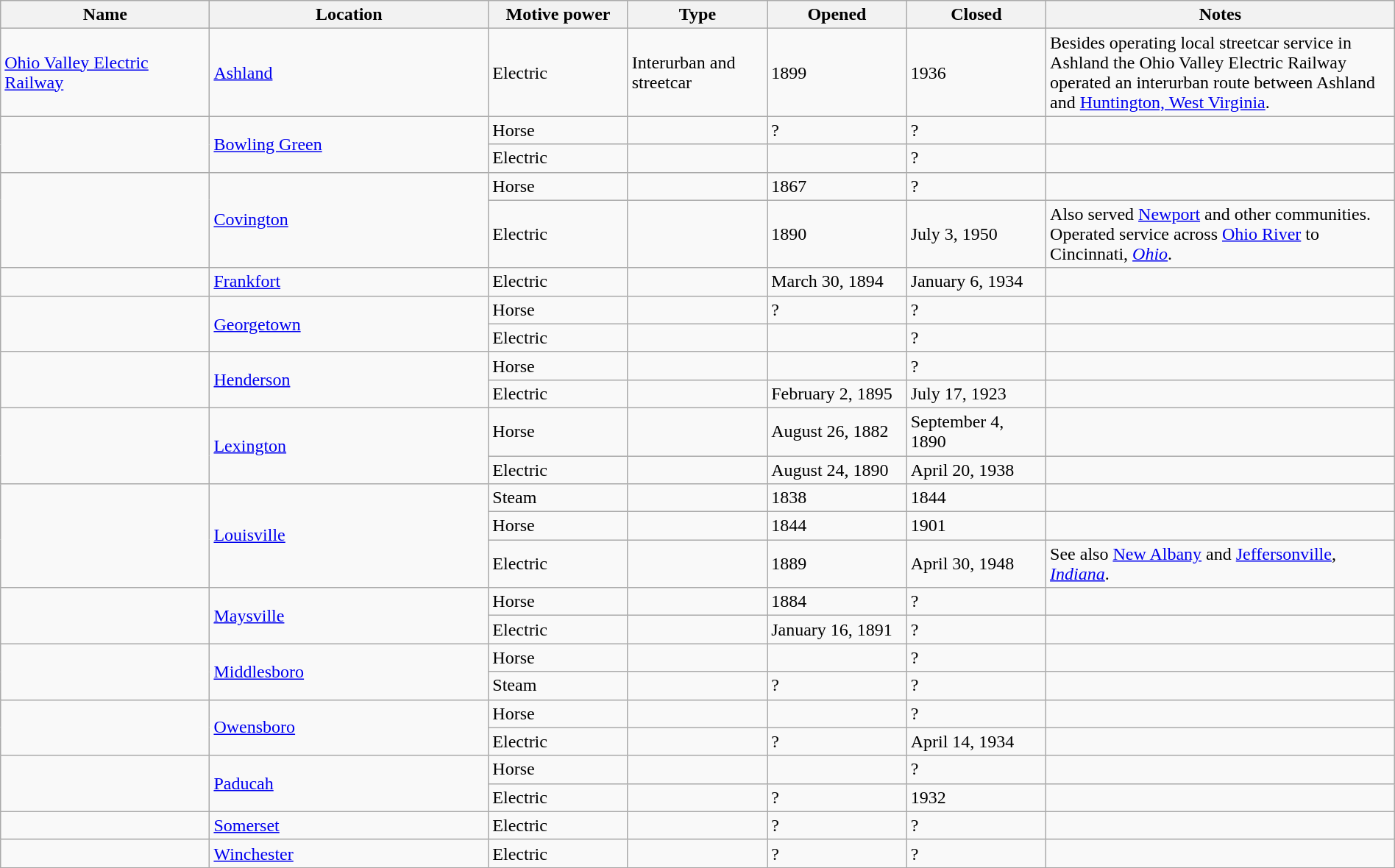<table class="wikitable sortable" width=100%>
<tr>
<th width=15%>Name</th>
<th width=20%>Location</th>
<th width=10%>Motive power</th>
<th width=10%>Type</th>
<th width=10%>Opened</th>
<th width=10%>Closed</th>
<th class="unsortable" width=25%>Notes</th>
</tr>
<tr>
<td><a href='#'>Ohio Valley Electric Railway</a></td>
<td><a href='#'>Ashland</a></td>
<td>Electric</td>
<td>Interurban and streetcar</td>
<td>1899</td>
<td>1936</td>
<td>Besides operating local streetcar service in Ashland the Ohio Valley Electric Railway operated an interurban route between Ashland and <a href='#'>Huntington, West Virginia</a>.</td>
</tr>
<tr>
<td rowspan="2"> </td>
<td rowspan="2"><a href='#'>Bowling Green</a></td>
<td>Horse</td>
<td> </td>
<td>?</td>
<td>?</td>
<td> </td>
</tr>
<tr>
<td>Electric</td>
<td> </td>
<td></td>
<td>?</td>
<td> </td>
</tr>
<tr>
<td rowspan="2"> </td>
<td rowspan="2"><a href='#'>Covington</a></td>
<td>Horse</td>
<td> </td>
<td>1867</td>
<td>?</td>
<td> </td>
</tr>
<tr>
<td>Electric</td>
<td> </td>
<td>1890</td>
<td>July 3, 1950</td>
<td>Also served <a href='#'>Newport</a> and other communities. Operated service across <a href='#'>Ohio River</a> to Cincinnati, <em><a href='#'>Ohio</a></em>.</td>
</tr>
<tr>
<td> </td>
<td><a href='#'>Frankfort</a></td>
<td>Electric</td>
<td> </td>
<td>March 30, 1894</td>
<td>January 6, 1934</td>
<td> </td>
</tr>
<tr>
<td rowspan="2"> </td>
<td rowspan="2"><a href='#'>Georgetown</a></td>
<td>Horse</td>
<td> </td>
<td>?</td>
<td>?</td>
<td> </td>
</tr>
<tr>
<td>Electric</td>
<td> </td>
<td></td>
<td>?</td>
<td> </td>
</tr>
<tr>
<td rowspan="2"> </td>
<td rowspan="2"><a href='#'>Henderson</a></td>
<td>Horse</td>
<td> </td>
<td></td>
<td>?</td>
<td> </td>
</tr>
<tr>
<td>Electric</td>
<td> </td>
<td>February 2, 1895</td>
<td>July 17, 1923</td>
<td> </td>
</tr>
<tr>
<td rowspan="2"> </td>
<td rowspan="2"><a href='#'>Lexington</a></td>
<td>Horse</td>
<td> </td>
<td>August 26, 1882</td>
<td>September 4, 1890</td>
<td> </td>
</tr>
<tr>
<td>Electric</td>
<td> </td>
<td>August 24, 1890</td>
<td>April 20, 1938</td>
<td> </td>
</tr>
<tr>
<td rowspan="3"> </td>
<td rowspan="3"><a href='#'>Louisville</a></td>
<td>Steam</td>
<td> </td>
<td>1838</td>
<td>1844</td>
<td> </td>
</tr>
<tr>
<td>Horse</td>
<td> </td>
<td>1844</td>
<td>1901</td>
<td> </td>
</tr>
<tr>
<td>Electric</td>
<td> </td>
<td>1889</td>
<td>April 30, 1948</td>
<td>See also <a href='#'>New Albany</a> and <a href='#'>Jeffersonville</a>, <em><a href='#'>Indiana</a></em>.</td>
</tr>
<tr>
<td rowspan="2"> </td>
<td rowspan="2"><a href='#'>Maysville</a></td>
<td>Horse</td>
<td> </td>
<td>1884</td>
<td>?</td>
<td> </td>
</tr>
<tr>
<td>Electric</td>
<td> </td>
<td>January 16, 1891</td>
<td>?</td>
<td> </td>
</tr>
<tr>
<td rowspan="2"> </td>
<td rowspan="2"><a href='#'>Middlesboro</a></td>
<td>Horse</td>
<td> </td>
<td></td>
<td>?</td>
<td> </td>
</tr>
<tr>
<td>Steam</td>
<td> </td>
<td>?</td>
<td>?</td>
<td> </td>
</tr>
<tr>
<td rowspan="2"> </td>
<td rowspan="2"><a href='#'>Owensboro</a></td>
<td>Horse</td>
<td> </td>
<td></td>
<td>?</td>
<td> </td>
</tr>
<tr>
<td>Electric</td>
<td> </td>
<td>?</td>
<td>April 14, 1934</td>
<td> </td>
</tr>
<tr>
<td rowspan="2"> </td>
<td rowspan="2"><a href='#'>Paducah</a></td>
<td>Horse</td>
<td> </td>
<td></td>
<td>?</td>
<td> </td>
</tr>
<tr>
<td>Electric</td>
<td> </td>
<td>?</td>
<td>1932</td>
<td> </td>
</tr>
<tr>
<td> </td>
<td><a href='#'>Somerset</a></td>
<td>Electric</td>
<td> </td>
<td>?</td>
<td>?</td>
<td> </td>
</tr>
<tr>
<td> </td>
<td><a href='#'>Winchester</a></td>
<td>Electric</td>
<td> </td>
<td>?</td>
<td>?</td>
<td> </td>
</tr>
<tr>
</tr>
</table>
